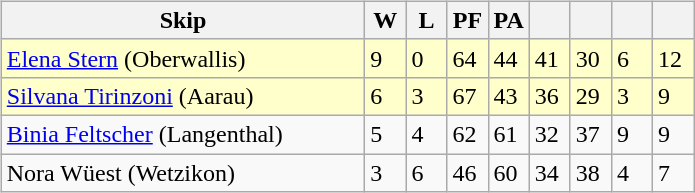<table>
<tr>
<td valign=top width=10%><br><table class=wikitable>
<tr>
<th scope="col" width=235>Skip</th>
<th scope="col" width=20>W</th>
<th scope="col" width=20>L</th>
<th scope="col" width=20>PF</th>
<th scope="col" width=20>PA</th>
<th scope="col" width=20></th>
<th scope="col" width=20></th>
<th scope="col" width=20></th>
<th scope="col" width=20></th>
</tr>
<tr bgcolor=#ffffcc>
<td> <a href='#'>Elena Stern</a> (Oberwallis)</td>
<td>9</td>
<td>0</td>
<td>64</td>
<td>44</td>
<td>41</td>
<td>30</td>
<td>6</td>
<td>12</td>
</tr>
<tr bgcolor=#ffffcc>
<td> <a href='#'>Silvana Tirinzoni</a> (Aarau)</td>
<td>6</td>
<td>3</td>
<td>67</td>
<td>43</td>
<td>36</td>
<td>29</td>
<td>3</td>
<td>9</td>
</tr>
<tr>
<td> <a href='#'>Binia Feltscher</a> (Langenthal)</td>
<td>5</td>
<td>4</td>
<td>62</td>
<td>61</td>
<td>32</td>
<td>37</td>
<td>9</td>
<td>9</td>
</tr>
<tr>
<td> Nora Wüest (Wetzikon)</td>
<td>3</td>
<td>6</td>
<td>46</td>
<td>60</td>
<td>34</td>
<td>38</td>
<td>4</td>
<td>7</td>
</tr>
</table>
</td>
</tr>
</table>
